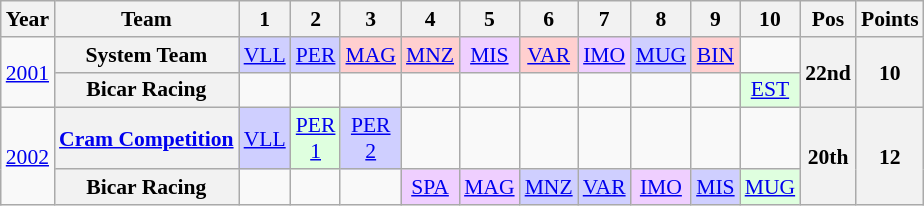<table class="wikitable" border="1" style="text-align:center; font-size:90%;">
<tr>
<th>Year</th>
<th>Team</th>
<th>1</th>
<th>2</th>
<th>3</th>
<th>4</th>
<th>5</th>
<th>6</th>
<th>7</th>
<th>8</th>
<th>9</th>
<th>10</th>
<th>Pos</th>
<th>Points</th>
</tr>
<tr>
<td rowspan="2"><a href='#'>2001</a></td>
<th>System Team</th>
<td style="background:#CFCFFF;"><a href='#'>VLL</a><br></td>
<td style="background:#CFCFFF;"><a href='#'>PER</a><br></td>
<td style="background:#FFCFCF;"><a href='#'>MAG</a><br></td>
<td style="background:#FFCFCF;"><a href='#'>MNZ</a><br></td>
<td style="background:#EFCFFF;"><a href='#'>MIS</a><br></td>
<td style="background:#FFCFCF;"><a href='#'>VAR</a><br></td>
<td style="background:#EFCFFF;"><a href='#'>IMO</a><br></td>
<td style="background:#CFCFFF;"><a href='#'>MUG</a><br></td>
<td style="background:#FFCFCF;"><a href='#'>BIN</a><br></td>
<td></td>
<th rowspan="2">22nd</th>
<th rowspan="2">10</th>
</tr>
<tr>
<th>Bicar Racing</th>
<td></td>
<td></td>
<td></td>
<td></td>
<td></td>
<td></td>
<td></td>
<td></td>
<td></td>
<td style="background:#DFFFDF;"><a href='#'>EST</a><br></td>
</tr>
<tr>
<td rowspan="2"><a href='#'>2002</a></td>
<th><a href='#'>Cram Competition</a></th>
<td style="background:#CFCFFF;"><a href='#'>VLL</a><br></td>
<td style="background:#DFFFDF;"><a href='#'>PER<br>1</a><br></td>
<td style="background:#CFCFFF;"><a href='#'>PER<br>2</a><br></td>
<td></td>
<td></td>
<td></td>
<td></td>
<td></td>
<td></td>
<td></td>
<th rowspan="2">20th</th>
<th rowspan="2">12</th>
</tr>
<tr>
<th>Bicar Racing</th>
<td></td>
<td></td>
<td></td>
<td style="background:#EFCFFF;"><a href='#'>SPA</a><br></td>
<td style="background:#EFCFFF;"><a href='#'>MAG</a><br></td>
<td style="background:#CFCFFF;"><a href='#'>MNZ</a><br></td>
<td style="background:#CFCFFF;"><a href='#'>VAR</a><br></td>
<td style="background:#EFCFFF;"><a href='#'>IMO</a><br></td>
<td style="background:#CFCFFF;"><a href='#'>MIS</a><br></td>
<td style="background:#DFFFDF;"><a href='#'>MUG</a><br></td>
</tr>
</table>
